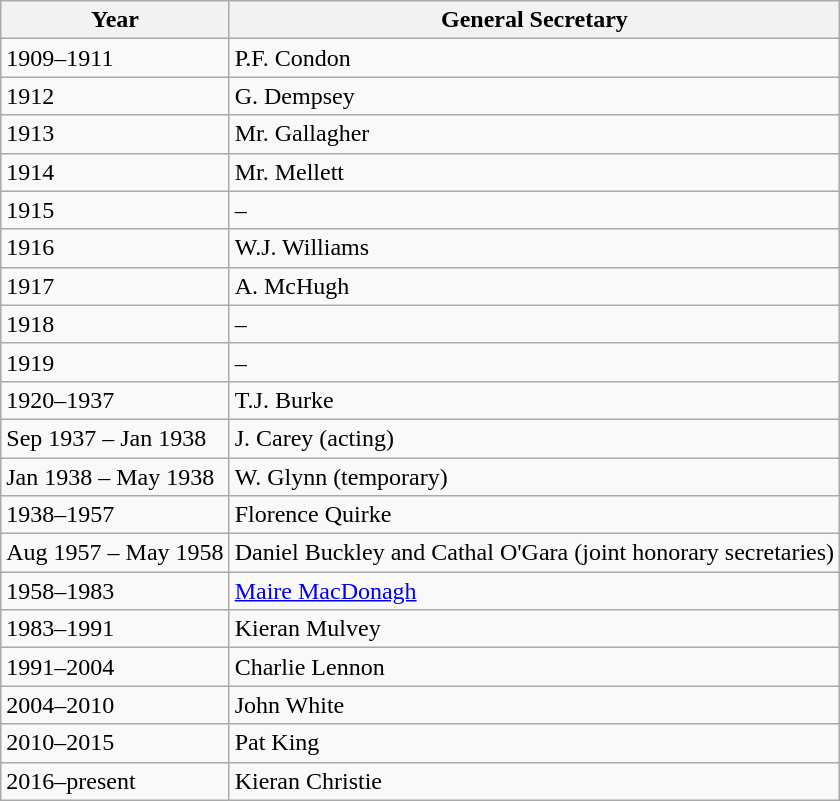<table class="wikitable">
<tr>
<th>Year</th>
<th>General Secretary</th>
</tr>
<tr>
<td>1909–1911</td>
<td>P.F. Condon</td>
</tr>
<tr>
<td>1912</td>
<td>G. Dempsey</td>
</tr>
<tr>
<td>1913</td>
<td>Mr. Gallagher</td>
</tr>
<tr>
<td>1914</td>
<td>Mr. Mellett</td>
</tr>
<tr>
<td>1915</td>
<td>–</td>
</tr>
<tr>
<td>1916</td>
<td>W.J. Williams</td>
</tr>
<tr>
<td>1917</td>
<td>A. McHugh</td>
</tr>
<tr>
<td>1918</td>
<td>–</td>
</tr>
<tr>
<td>1919</td>
<td>–</td>
</tr>
<tr>
<td>1920–1937</td>
<td>T.J. Burke</td>
</tr>
<tr>
<td>Sep 1937 – Jan 1938</td>
<td>J. Carey (acting)</td>
</tr>
<tr>
<td>Jan 1938 – May 1938</td>
<td>W. Glynn (temporary)</td>
</tr>
<tr>
<td>1938–1957</td>
<td>Florence Quirke</td>
</tr>
<tr>
<td>Aug 1957 – May 1958</td>
<td>Daniel Buckley and Cathal O'Gara (joint honorary secretaries)</td>
</tr>
<tr>
<td>1958–1983</td>
<td><a href='#'>Maire MacDonagh</a></td>
</tr>
<tr>
<td>1983–1991</td>
<td>Kieran Mulvey</td>
</tr>
<tr>
<td>1991–2004</td>
<td>Charlie Lennon</td>
</tr>
<tr>
<td>2004–2010</td>
<td>John White</td>
</tr>
<tr>
<td>2010–2015</td>
<td>Pat King</td>
</tr>
<tr>
<td>2016–present</td>
<td>Kieran Christie</td>
</tr>
</table>
